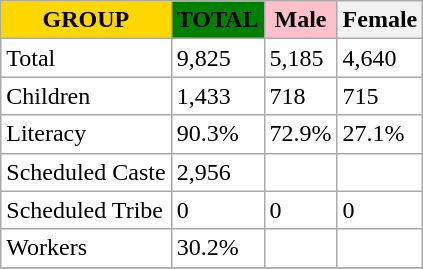<table class="wikitable sortable" style="background:#fff;">
<tr>
<th style="background:gold;">GROUP</th>
<th ! style="background:green;">TOTAL</th>
<th ! style="background:pink;">Male</th>
<th ! style="background:;">Female</th>
</tr>
<tr>
<td>Total</td>
<td>9,825</td>
<td>5,185</td>
<td>4,640</td>
</tr>
<tr>
<td>Children</td>
<td>1,433</td>
<td>718</td>
<td>715</td>
</tr>
<tr>
<td>Literacy</td>
<td>90.3%</td>
<td>72.9%</td>
<td>27.1%</td>
</tr>
<tr>
<td>Scheduled Caste</td>
<td>2,956</td>
<td></td>
<td></td>
</tr>
<tr>
<td>Scheduled Tribe</td>
<td>0</td>
<td>0</td>
<td>0</td>
</tr>
<tr>
<td>Workers</td>
<td>30.2%</td>
<td></td>
<td></td>
</tr>
<tr>
</tr>
</table>
